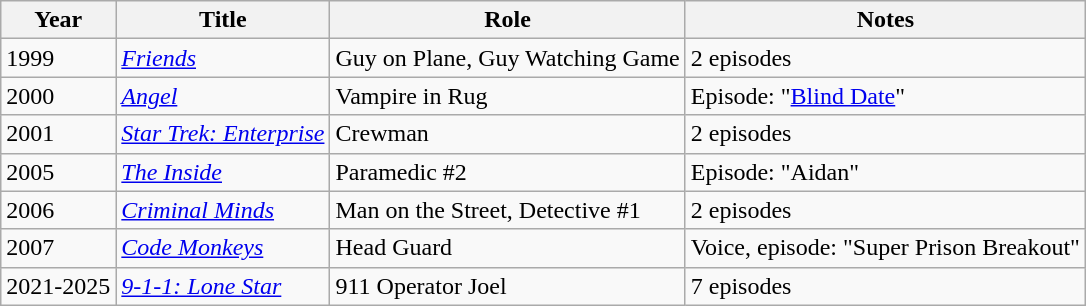<table class="sortable wikitable">
<tr>
<th>Year</th>
<th>Title</th>
<th>Role</th>
<th>Notes</th>
</tr>
<tr>
<td>1999</td>
<td><em><a href='#'>Friends</a></em></td>
<td>Guy on Plane, Guy Watching Game</td>
<td>2 episodes</td>
</tr>
<tr>
<td>2000</td>
<td><em><a href='#'>Angel</a></em></td>
<td>Vampire in Rug</td>
<td>Episode: "<a href='#'>Blind Date</a>"</td>
</tr>
<tr>
<td>2001</td>
<td><em><a href='#'>Star Trek: Enterprise</a></em></td>
<td>Crewman</td>
<td>2 episodes</td>
</tr>
<tr>
<td>2005</td>
<td><em><a href='#'>The Inside</a></em></td>
<td>Paramedic #2</td>
<td>Episode: "Aidan"</td>
</tr>
<tr>
<td>2006</td>
<td><em><a href='#'>Criminal Minds</a></em></td>
<td>Man on the Street, Detective #1</td>
<td>2 episodes</td>
</tr>
<tr>
<td>2007</td>
<td><em><a href='#'>Code Monkeys</a></em></td>
<td>Head Guard</td>
<td>Voice, episode: "Super Prison Breakout"</td>
</tr>
<tr>
<td>2021-2025</td>
<td><em><a href='#'>9-1-1: Lone Star</a></em></td>
<td>911 Operator Joel</td>
<td>7 episodes</td>
</tr>
</table>
